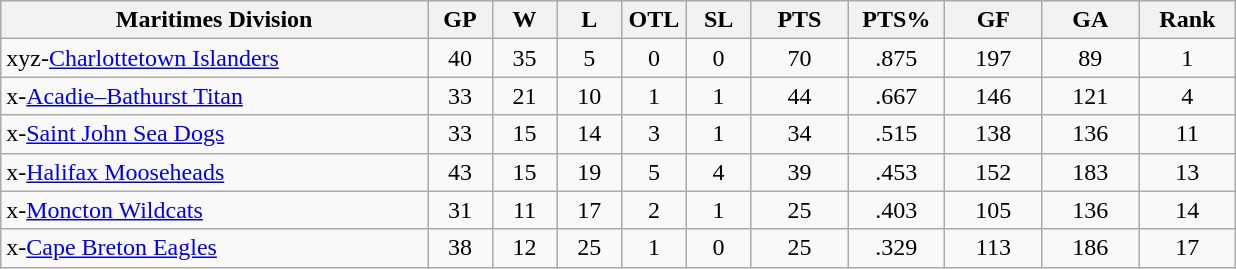<table class="wikitable" style="text-align:center">
<tr>
<th bgcolor="#DDDDFF" width="33%">Maritimes Division</th>
<th bgcolor="#DDDDFF" width="5%">GP</th>
<th bgcolor="#DDDDFF" width="5%">W</th>
<th bgcolor="#DDDDFF" width="5%">L</th>
<th bgcolor="#DDDDFF" width="5%">OTL</th>
<th bgcolor="#DDDDFF" width="5%">SL</th>
<th bgcolor="#DDDDFF" width="7.5%">PTS</th>
<th bgcolor="#DDDDFF" width="7.5%">PTS%</th>
<th bgcolor="#DDDDFF" width="7.5%">GF</th>
<th bgcolor="#DDDDFF" width="7.5%">GA</th>
<th bgcolor="#DDDDFF" width="7.5%">Rank</th>
</tr>
<tr>
<td align=left>xyz-<a href='#'>Charlottetown Islanders</a></td>
<td>40</td>
<td>35</td>
<td>5</td>
<td>0</td>
<td>0</td>
<td>70</td>
<td>.875</td>
<td>197</td>
<td>89</td>
<td>1</td>
</tr>
<tr>
<td align=left>x-<a href='#'>Acadie–Bathurst Titan</a></td>
<td>33</td>
<td>21</td>
<td>10</td>
<td>1</td>
<td>1</td>
<td>44</td>
<td>.667</td>
<td>146</td>
<td>121</td>
<td>4</td>
</tr>
<tr>
<td align=left>x-<a href='#'>Saint John Sea Dogs</a></td>
<td>33</td>
<td>15</td>
<td>14</td>
<td>3</td>
<td>1</td>
<td>34</td>
<td>.515</td>
<td>138</td>
<td>136</td>
<td>11</td>
</tr>
<tr>
<td align=left>x-<a href='#'>Halifax Mooseheads</a></td>
<td>43</td>
<td>15</td>
<td>19</td>
<td>5</td>
<td>4</td>
<td>39</td>
<td>.453</td>
<td>152</td>
<td>183</td>
<td>13</td>
</tr>
<tr>
<td align=left>x-<a href='#'>Moncton Wildcats</a></td>
<td>31</td>
<td>11</td>
<td>17</td>
<td>2</td>
<td>1</td>
<td>25</td>
<td>.403</td>
<td>105</td>
<td>136</td>
<td>14</td>
</tr>
<tr>
<td align=left>x-<a href='#'>Cape Breton Eagles</a></td>
<td>38</td>
<td>12</td>
<td>25</td>
<td>1</td>
<td>0</td>
<td>25</td>
<td>.329</td>
<td>113</td>
<td>186</td>
<td>17</td>
</tr>
</table>
